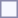<table style="border:1px solid #8888aa; background-color:#f7f8ff; padding:5px; font-size:95%; margin: 0px 12px 12px 0px;">
</table>
